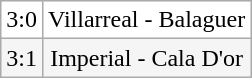<table class="wikitable">
<tr align=center bgcolor=white>
<td>3:0</td>
<td>Villarreal - Balaguer</td>
</tr>
<tr align=center bgcolor=#F5F5F5>
<td>3:1</td>
<td>Imperial - Cala D'or</td>
</tr>
</table>
